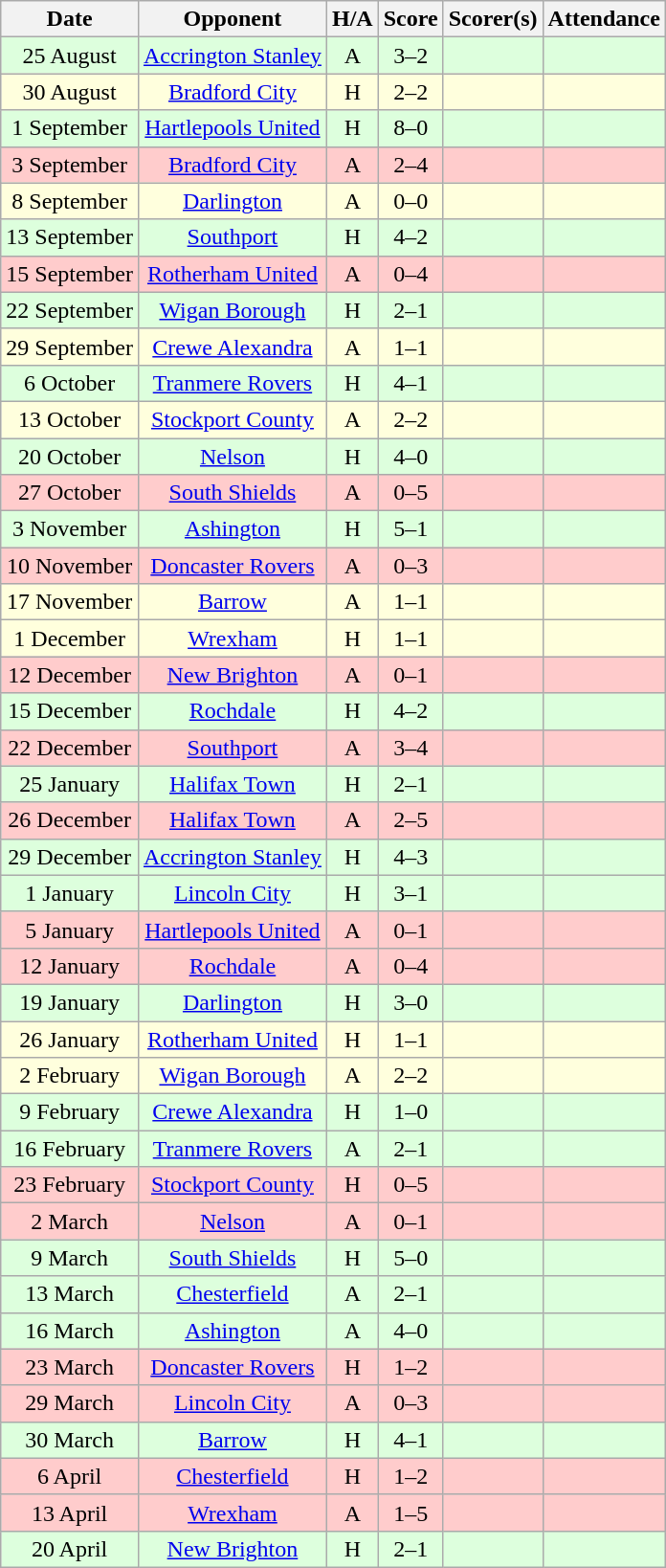<table class="wikitable" style="text-align:center">
<tr>
<th>Date</th>
<th>Opponent</th>
<th>H/A</th>
<th>Score</th>
<th>Scorer(s)</th>
<th>Attendance</th>
</tr>
<tr bgcolor=#ddffdd>
<td>25 August</td>
<td><a href='#'>Accrington Stanley</a></td>
<td>A</td>
<td>3–2</td>
<td></td>
<td></td>
</tr>
<tr bgcolor=#ffffdd>
<td>30 August</td>
<td><a href='#'>Bradford City</a></td>
<td>H</td>
<td>2–2</td>
<td></td>
<td></td>
</tr>
<tr bgcolor=#ddffdd>
<td>1 September</td>
<td><a href='#'>Hartlepools United</a></td>
<td>H</td>
<td>8–0</td>
<td></td>
<td></td>
</tr>
<tr bgcolor=#FFCCCC>
<td>3 September</td>
<td><a href='#'>Bradford City</a></td>
<td>A</td>
<td>2–4</td>
<td></td>
<td></td>
</tr>
<tr bgcolor=#ffffdd>
<td>8 September</td>
<td><a href='#'>Darlington</a></td>
<td>A</td>
<td>0–0</td>
<td></td>
<td></td>
</tr>
<tr bgcolor=#ddffdd>
<td>13 September</td>
<td><a href='#'>Southport</a></td>
<td>H</td>
<td>4–2</td>
<td></td>
<td></td>
</tr>
<tr bgcolor=#FFCCCC>
<td>15 September</td>
<td><a href='#'>Rotherham United</a></td>
<td>A</td>
<td>0–4</td>
<td></td>
<td></td>
</tr>
<tr bgcolor=#ddffdd>
<td>22 September</td>
<td><a href='#'>Wigan Borough</a></td>
<td>H</td>
<td>2–1</td>
<td></td>
<td></td>
</tr>
<tr bgcolor=#ffffdd>
<td>29 September</td>
<td><a href='#'>Crewe Alexandra</a></td>
<td>A</td>
<td>1–1</td>
<td></td>
<td></td>
</tr>
<tr bgcolor=#ddffdd>
<td>6 October</td>
<td><a href='#'>Tranmere Rovers</a></td>
<td>H</td>
<td>4–1</td>
<td></td>
<td></td>
</tr>
<tr bgcolor=#ffffdd>
<td>13 October</td>
<td><a href='#'>Stockport County</a></td>
<td>A</td>
<td>2–2</td>
<td></td>
<td></td>
</tr>
<tr bgcolor=#ddffdd>
<td>20 October</td>
<td><a href='#'>Nelson</a></td>
<td>H</td>
<td>4–0</td>
<td></td>
<td></td>
</tr>
<tr bgcolor=#FFCCCC>
<td>27 October</td>
<td><a href='#'>South Shields</a></td>
<td>A</td>
<td>0–5</td>
<td></td>
<td></td>
</tr>
<tr bgcolor=#ddffdd>
<td>3 November</td>
<td><a href='#'>Ashington</a></td>
<td>H</td>
<td>5–1</td>
<td></td>
<td></td>
</tr>
<tr bgcolor=#FFCCCC>
<td>10 November</td>
<td><a href='#'>Doncaster Rovers</a></td>
<td>A</td>
<td>0–3</td>
<td></td>
<td></td>
</tr>
<tr bgcolor=#ffffdd>
<td>17 November</td>
<td><a href='#'>Barrow</a></td>
<td>A</td>
<td>1–1</td>
<td></td>
<td></td>
</tr>
<tr bgcolor=#ffffdd>
<td>1 December</td>
<td><a href='#'>Wrexham</a></td>
<td>H</td>
<td>1–1</td>
<td></td>
<td></td>
</tr>
<tr bgcolor=#FFCCCC>
<td>12 December</td>
<td><a href='#'>New Brighton</a></td>
<td>A</td>
<td>0–1</td>
<td></td>
<td></td>
</tr>
<tr bgcolor=#ddffdd>
<td>15 December</td>
<td><a href='#'>Rochdale</a></td>
<td>H</td>
<td>4–2</td>
<td></td>
<td></td>
</tr>
<tr bgcolor=#FFCCCC>
<td>22 December</td>
<td><a href='#'>Southport</a></td>
<td>A</td>
<td>3–4</td>
<td></td>
<td></td>
</tr>
<tr bgcolor=#ddffdd>
<td>25 January</td>
<td><a href='#'>Halifax Town</a></td>
<td>H</td>
<td>2–1</td>
<td></td>
<td></td>
</tr>
<tr bgcolor=#FFCCCC>
<td>26 December</td>
<td><a href='#'>Halifax Town</a></td>
<td>A</td>
<td>2–5</td>
<td></td>
<td></td>
</tr>
<tr bgcolor=#ddffdd>
<td>29 December</td>
<td><a href='#'>Accrington Stanley</a></td>
<td>H</td>
<td>4–3</td>
<td></td>
<td></td>
</tr>
<tr bgcolor=#ddffdd>
<td>1 January</td>
<td><a href='#'>Lincoln City</a></td>
<td>H</td>
<td>3–1</td>
<td></td>
<td></td>
</tr>
<tr bgcolor=#FFCCCC>
<td>5 January</td>
<td><a href='#'>Hartlepools United</a></td>
<td>A</td>
<td>0–1</td>
<td></td>
<td></td>
</tr>
<tr bgcolor=#FFCCCC>
<td>12 January</td>
<td><a href='#'>Rochdale</a></td>
<td>A</td>
<td>0–4</td>
<td></td>
<td></td>
</tr>
<tr bgcolor=#ddffdd>
<td>19 January</td>
<td><a href='#'>Darlington</a></td>
<td>H</td>
<td>3–0</td>
<td></td>
<td></td>
</tr>
<tr bgcolor=#ffffdd>
<td>26 January</td>
<td><a href='#'>Rotherham United</a></td>
<td>H</td>
<td>1–1</td>
<td></td>
<td></td>
</tr>
<tr bgcolor=#ffffdd>
<td>2 February</td>
<td><a href='#'>Wigan Borough</a></td>
<td>A</td>
<td>2–2</td>
<td></td>
<td></td>
</tr>
<tr bgcolor=#ddffdd>
<td>9 February</td>
<td><a href='#'>Crewe Alexandra</a></td>
<td>H</td>
<td>1–0</td>
<td></td>
<td></td>
</tr>
<tr bgcolor=#ddffdd>
<td>16 February</td>
<td><a href='#'>Tranmere Rovers</a></td>
<td>A</td>
<td>2–1</td>
<td></td>
<td></td>
</tr>
<tr bgcolor=#FFCCCC>
<td>23 February</td>
<td><a href='#'>Stockport County</a></td>
<td>H</td>
<td>0–5</td>
<td></td>
<td></td>
</tr>
<tr bgcolor=#FFCCCC>
<td>2 March</td>
<td><a href='#'>Nelson</a></td>
<td>A</td>
<td>0–1</td>
<td></td>
<td></td>
</tr>
<tr bgcolor=#ddffdd>
<td>9 March</td>
<td><a href='#'>South Shields</a></td>
<td>H</td>
<td>5–0</td>
<td></td>
<td></td>
</tr>
<tr bgcolor=#ddffdd>
<td>13 March</td>
<td><a href='#'>Chesterfield</a></td>
<td>A</td>
<td>2–1</td>
<td></td>
<td></td>
</tr>
<tr bgcolor=#ddffdd>
<td>16 March</td>
<td><a href='#'>Ashington</a></td>
<td>A</td>
<td>4–0</td>
<td></td>
<td></td>
</tr>
<tr bgcolor=#FFCCCC>
<td>23 March</td>
<td><a href='#'>Doncaster Rovers</a></td>
<td>H</td>
<td>1–2</td>
<td></td>
<td></td>
</tr>
<tr bgcolor=#FFCCCC>
<td>29 March</td>
<td><a href='#'>Lincoln City</a></td>
<td>A</td>
<td>0–3</td>
<td></td>
<td></td>
</tr>
<tr bgcolor=#ddffdd>
<td>30 March</td>
<td><a href='#'>Barrow</a></td>
<td>H</td>
<td>4–1</td>
<td></td>
<td></td>
</tr>
<tr bgcolor=#FFCCCC>
<td>6 April</td>
<td><a href='#'>Chesterfield</a></td>
<td>H</td>
<td>1–2</td>
<td></td>
<td></td>
</tr>
<tr bgcolor=#FFCCCC>
<td>13 April</td>
<td><a href='#'>Wrexham</a></td>
<td>A</td>
<td>1–5</td>
<td></td>
<td></td>
</tr>
<tr bgcolor=#ddffdd>
<td>20 April</td>
<td><a href='#'>New Brighton</a></td>
<td>H</td>
<td>2–1</td>
<td></td>
<td></td>
</tr>
</table>
